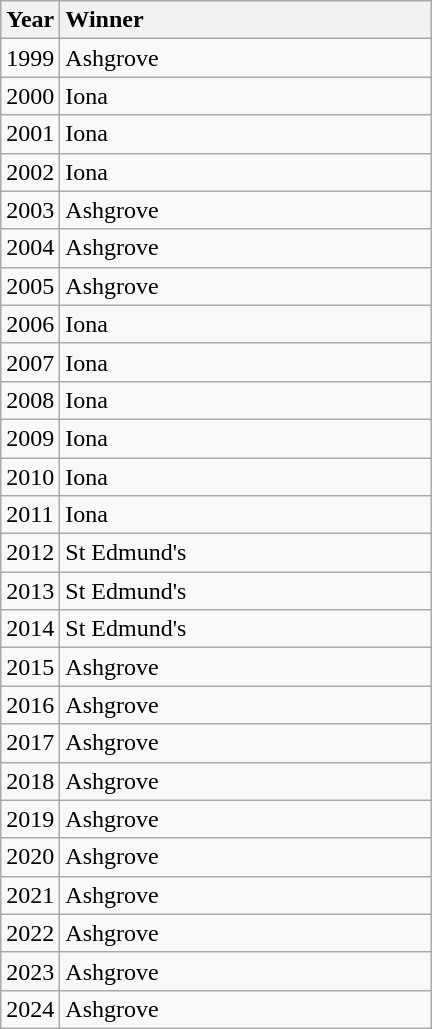<table class="wikitable">
<tr>
<th min-width= 42 style="text-align:left;">Year</th>
<th width=240 style="text-align:left;">Winner</th>
</tr>
<tr>
<td>1999</td>
<td>Ashgrove</td>
</tr>
<tr>
<td>2000</td>
<td>Iona</td>
</tr>
<tr>
<td>2001</td>
<td>Iona</td>
</tr>
<tr>
<td>2002</td>
<td>Iona</td>
</tr>
<tr>
<td>2003</td>
<td>Ashgrove</td>
</tr>
<tr>
<td>2004</td>
<td>Ashgrove</td>
</tr>
<tr>
<td>2005</td>
<td>Ashgrove</td>
</tr>
<tr>
<td>2006</td>
<td>Iona</td>
</tr>
<tr>
<td>2007</td>
<td>Iona</td>
</tr>
<tr>
<td>2008</td>
<td>Iona</td>
</tr>
<tr>
<td>2009</td>
<td>Iona</td>
</tr>
<tr>
<td>2010</td>
<td>Iona</td>
</tr>
<tr>
<td>2011</td>
<td>Iona</td>
</tr>
<tr>
<td>2012</td>
<td>St Edmund's</td>
</tr>
<tr>
<td>2013</td>
<td>St Edmund's</td>
</tr>
<tr>
<td>2014</td>
<td>St Edmund's</td>
</tr>
<tr>
<td>2015</td>
<td>Ashgrove</td>
</tr>
<tr>
<td>2016</td>
<td>Ashgrove</td>
</tr>
<tr>
<td>2017</td>
<td>Ashgrove</td>
</tr>
<tr>
<td>2018</td>
<td>Ashgrove</td>
</tr>
<tr>
<td>2019</td>
<td>Ashgrove</td>
</tr>
<tr>
<td>2020</td>
<td>Ashgrove</td>
</tr>
<tr>
<td>2021</td>
<td>Ashgrove</td>
</tr>
<tr>
<td>2022</td>
<td>Ashgrove</td>
</tr>
<tr>
<td>2023</td>
<td>Ashgrove</td>
</tr>
<tr>
<td>2024</td>
<td>Ashgrove</td>
</tr>
</table>
